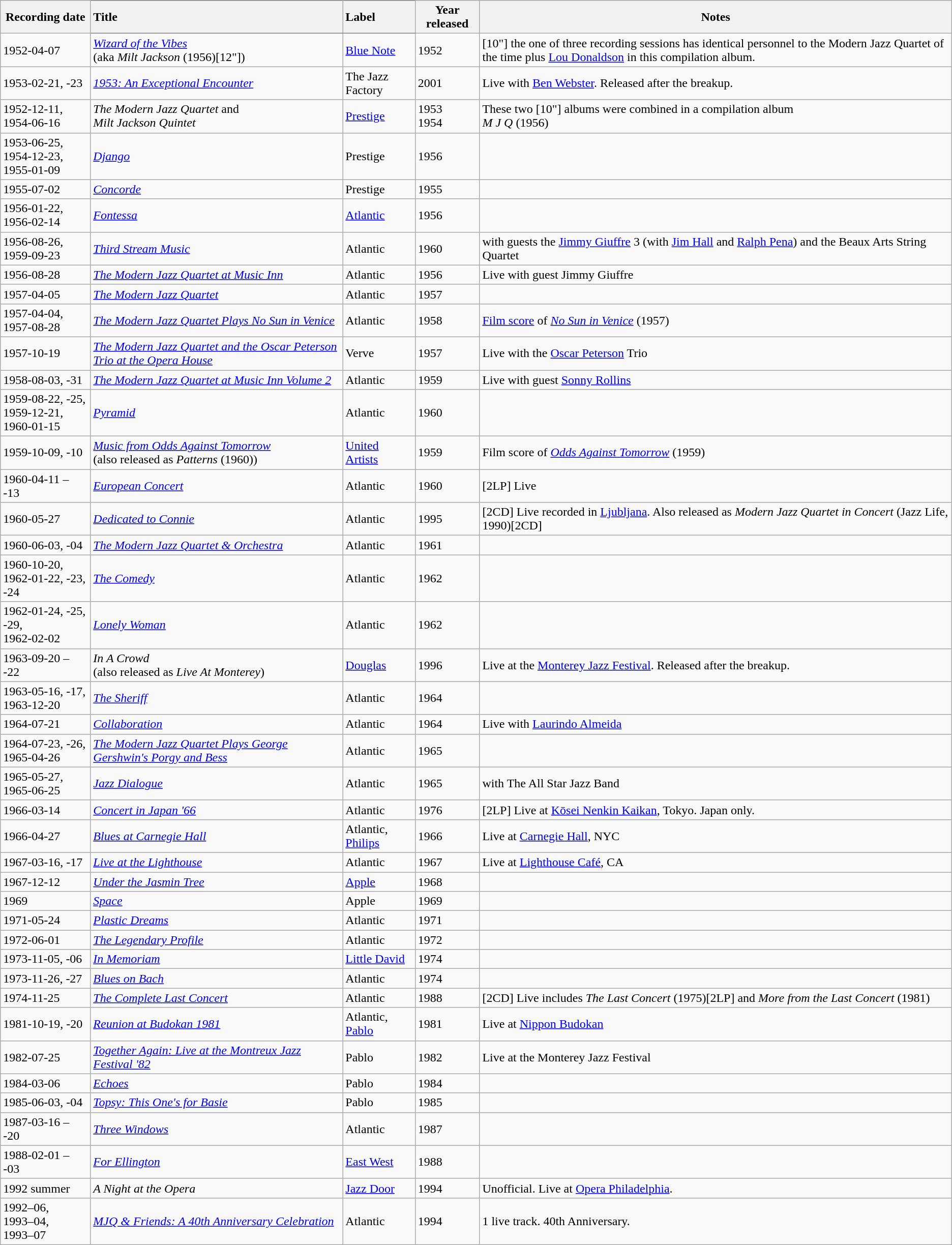<table class="wikitable sortable">
<tr style="background:#ffdead;">
<th>Recording date</th>
<th style="text-align:left; border-bottom:1px solid gray; border-top:1px solid gray;">Title</th>
<th style="text-align:left; border-bottom:1px solid gray; border-top:1px solid gray;">Label</th>
<th>Year released</th>
<th>Notes</th>
</tr>
<tr>
<td>1952-04-07</td>
<td><em><a href='#'>Wizard of the Vibes</a></em> <br>(aka <em>Milt Jackson</em> (1956)[12"])</td>
<td><a href='#'>Blue Note</a></td>
<td>1952</td>
<td>[10"] the one of three recording sessions has identical personnel to the Modern Jazz Quartet of the time plus <a href='#'>Lou Donaldson</a> in this compilation album.</td>
</tr>
<tr>
<td>1953-02-21, -23</td>
<td><em><a href='#'>1953: An Exceptional Encounter</a></em></td>
<td>The Jazz Factory</td>
<td>2001</td>
<td>Live with <a href='#'>Ben Webster</a>. Released after the breakup.</td>
</tr>
<tr>
<td>1952-12-11, <br>1954-06-16</td>
<td><em>The Modern Jazz Quartet</em> and <br><em>Milt Jackson Quintet</em></td>
<td><a href='#'>Prestige</a></td>
<td>1953 <br>1954</td>
<td>These two [10"] albums were combined in a compilation album <br><em>M J Q</em> (1956)</td>
</tr>
<tr>
<td>1953-06-25, <br>1954-12-23, <br>1955-01-09</td>
<td><em><a href='#'>Django</a></em></td>
<td>Prestige</td>
<td>1956</td>
<td></td>
</tr>
<tr>
<td>1955-07-02</td>
<td><em><a href='#'>Concorde</a></em></td>
<td>Prestige</td>
<td>1955</td>
<td></td>
</tr>
<tr>
<td>1956-01-22, <br>1956-02-14</td>
<td><em><a href='#'>Fontessa</a></em></td>
<td><a href='#'>Atlantic</a></td>
<td>1956</td>
<td></td>
</tr>
<tr>
<td>1956-08-26,<br>1959-09-23</td>
<td><em><a href='#'>Third Stream Music</a></em></td>
<td>Atlantic</td>
<td>1960</td>
<td>with guests the <a href='#'>Jimmy Giuffre</a> 3 (with <a href='#'>Jim Hall</a> and <a href='#'>Ralph Pena</a>) and the Beaux Arts String Quartet</td>
</tr>
<tr>
<td>1956-08-28</td>
<td><em><a href='#'>The Modern Jazz Quartet at Music Inn</a></em></td>
<td>Atlantic</td>
<td>1956</td>
<td>Live with guest Jimmy Giuffre</td>
</tr>
<tr>
<td>1957-04-05</td>
<td><em><a href='#'>The Modern Jazz Quartet</a></em></td>
<td>Atlantic</td>
<td>1957</td>
<td></td>
</tr>
<tr>
<td>1957-04-04, <br>1957-08-28</td>
<td><em><a href='#'>The Modern Jazz Quartet Plays No Sun in Venice</a></em></td>
<td>Atlantic</td>
<td>1958</td>
<td><a href='#'>Film score</a> of <em><a href='#'>No Sun in Venice</a></em> (1957)</td>
</tr>
<tr>
<td>1957-10-19</td>
<td><em><a href='#'>The Modern Jazz Quartet and the Oscar Peterson Trio at the Opera House</a></em></td>
<td>Verve</td>
<td>1957</td>
<td>Live with the <a href='#'>Oscar Peterson</a> Trio</td>
</tr>
<tr>
<td>1958-08-03, -31</td>
<td><em><a href='#'>The Modern Jazz Quartet at Music Inn Volume 2</a></em></td>
<td>Atlantic</td>
<td>1959</td>
<td>Live with guest <a href='#'>Sonny Rollins</a></td>
</tr>
<tr>
<td>1959-08-22, -25, <br>1959-12-21, <br>1960-01-15</td>
<td><em><a href='#'>Pyramid</a></em></td>
<td>Atlantic</td>
<td>1960</td>
<td></td>
</tr>
<tr>
<td>1959-10-09, -10</td>
<td><em><a href='#'>Music from Odds Against Tomorrow</a></em><br>(also released as <em>Patterns</em> (1960))</td>
<td><a href='#'>United Artists</a></td>
<td>1959</td>
<td>Film score of <em><a href='#'>Odds Against Tomorrow</a></em> (1959)</td>
</tr>
<tr>
<td>1960-04-11 – -13</td>
<td><em><a href='#'>European Concert</a></em></td>
<td>Atlantic</td>
<td>1960</td>
<td>[2LP] Live</td>
</tr>
<tr>
<td>1960-05-27</td>
<td><em><a href='#'>Dedicated to Connie</a></em></td>
<td>Atlantic</td>
<td>1995</td>
<td>[2CD] Live recorded in <a href='#'>Ljubljana</a>. Also released as <em>Modern Jazz Quartet in Concert</em> (Jazz Life, 1990)[2CD]</td>
</tr>
<tr>
<td>1960-06-03, -04</td>
<td><em><a href='#'>The Modern Jazz Quartet & Orchestra</a></em></td>
<td>Atlantic</td>
<td>1961</td>
<td></td>
</tr>
<tr>
<td>1960-10-20, <br>1962-01-22, -23, -24</td>
<td><em><a href='#'>The Comedy</a></em></td>
<td>Atlantic</td>
<td>1962</td>
<td></td>
</tr>
<tr>
<td>1962-01-24, -25, -29, <br>1962-02-02</td>
<td><em><a href='#'>Lonely Woman</a></em></td>
<td>Atlantic</td>
<td>1962</td>
<td></td>
</tr>
<tr>
<td>1963-09-20 – -22</td>
<td><em>In A Crowd</em> <br>(also released as <em>Live At Monterey</em>)</td>
<td><a href='#'>Douglas</a></td>
<td>1996</td>
<td>Live at the <a href='#'>Monterey Jazz Festival</a>. Released after the breakup.</td>
</tr>
<tr>
<td>1963-05-16, -17, <br>1963-12-20</td>
<td><em><a href='#'>The Sheriff</a></em></td>
<td>Atlantic</td>
<td>1964</td>
<td></td>
</tr>
<tr>
<td>1964-07-21</td>
<td><em><a href='#'>Collaboration</a></em></td>
<td>Atlantic</td>
<td>1964</td>
<td>Live with <a href='#'>Laurindo Almeida</a></td>
</tr>
<tr>
<td>1964-07-23, -26, <br>1965-04-26</td>
<td><em><a href='#'>The Modern Jazz Quartet Plays George Gershwin's Porgy and Bess</a></em></td>
<td>Atlantic</td>
<td>1965</td>
<td></td>
</tr>
<tr>
<td>1965-05-27, <br>1965-06-25</td>
<td><em><a href='#'>Jazz Dialogue</a></em></td>
<td>Atlantic</td>
<td>1965</td>
<td>with The All Star Jazz Band</td>
</tr>
<tr>
<td>1966-03-14</td>
<td><em><a href='#'>Concert in Japan '66</a></em></td>
<td>Atlantic</td>
<td>1976</td>
<td>[2LP] Live at <a href='#'>Kōsei Nenkin Kaikan</a>, Tokyo. Japan only.</td>
</tr>
<tr>
<td>1966-04-27</td>
<td><em><a href='#'>Blues at Carnegie Hall</a></em></td>
<td>Atlantic, <br><a href='#'>Philips</a></td>
<td>1966</td>
<td>Live at <a href='#'>Carnegie Hall</a>, NYC</td>
</tr>
<tr>
<td>1967-03-16, -17</td>
<td><em><a href='#'>Live at the Lighthouse</a></em></td>
<td>Atlantic</td>
<td>1967</td>
<td>Live at <a href='#'>Lighthouse Café</a>, CA</td>
</tr>
<tr>
<td>1967-12-12</td>
<td><em><a href='#'>Under the Jasmin Tree</a></em></td>
<td><a href='#'>Apple</a></td>
<td>1968</td>
<td></td>
</tr>
<tr>
<td>1969</td>
<td><em><a href='#'>Space</a></em></td>
<td>Apple</td>
<td>1969</td>
<td></td>
</tr>
<tr>
<td>1971-05-24</td>
<td><em><a href='#'>Plastic Dreams</a></em></td>
<td>Atlantic</td>
<td>1971</td>
<td></td>
</tr>
<tr>
<td>1972-06-01</td>
<td><em><a href='#'>The Legendary Profile</a></em></td>
<td>Atlantic</td>
<td>1972</td>
<td></td>
</tr>
<tr>
<td>1973-11-05, -06</td>
<td><em><a href='#'>In Memoriam</a></em></td>
<td><a href='#'>Little David</a></td>
<td>1974</td>
<td></td>
</tr>
<tr>
<td>1973-11-26, -27</td>
<td><em><a href='#'>Blues on Bach</a></em></td>
<td>Atlantic</td>
<td>1974</td>
<td></td>
</tr>
<tr>
<td>1974-11-25</td>
<td><em><a href='#'>The Complete Last Concert</a></em></td>
<td>Atlantic</td>
<td>1988</td>
<td>[2CD] Live includes <em>The Last Concert</em> (1975)[2LP] and <em>More from the Last Concert</em> (1981)</td>
</tr>
<tr>
<td>1981-10-19, -20</td>
<td><em><a href='#'>Reunion at Budokan 1981</a></em></td>
<td>Atlantic, <br><a href='#'>Pablo</a></td>
<td>1981</td>
<td>Live at <a href='#'>Nippon Budokan</a></td>
</tr>
<tr>
<td>1982-07-25</td>
<td><em><a href='#'>Together Again: Live at the Montreux Jazz Festival '82</a></em></td>
<td>Pablo</td>
<td>1982</td>
<td>Live at the Monterey Jazz Festival</td>
</tr>
<tr>
<td>1984-03-06</td>
<td><em><a href='#'>Echoes</a></em></td>
<td>Pablo</td>
<td>1984</td>
<td></td>
</tr>
<tr>
<td>1985-06-03, -04</td>
<td><em><a href='#'>Topsy: This One's for Basie</a></em></td>
<td>Pablo</td>
<td>1985</td>
<td></td>
</tr>
<tr>
<td>1987-03-16 – -20</td>
<td><em><a href='#'>Three Windows</a></em></td>
<td>Atlantic</td>
<td>1987</td>
<td></td>
</tr>
<tr>
<td>1988-02-01 – -03</td>
<td><em><a href='#'>For Ellington</a></em></td>
<td><a href='#'>East West</a></td>
<td>1988</td>
<td></td>
</tr>
<tr>
<td>1992 summer</td>
<td><em>A Night at the Opera</em></td>
<td><a href='#'>Jazz Door</a></td>
<td>1994</td>
<td>Unofficial. Live at <a href='#'>Opera Philadelphia</a>.</td>
</tr>
<tr>
<td>1992–06,<br> 1993–04,<br>1993–07</td>
<td><em><a href='#'>MJQ & Friends: A 40th Anniversary Celebration</a></em></td>
<td>Atlantic</td>
<td>1994</td>
<td>1 live track. 40th Anniversary.</td>
</tr>
</table>
